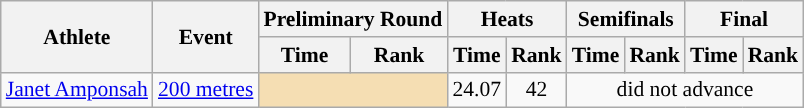<table class=wikitable style="font-size:90%;">
<tr>
<th rowspan=2>Athlete</th>
<th rowspan=2>Event</th>
<th colspan=2>Preliminary Round</th>
<th colspan=2>Heats</th>
<th colspan=2>Semifinals</th>
<th colspan=2>Final</th>
</tr>
<tr>
<th>Time</th>
<th>Rank</th>
<th>Time</th>
<th>Rank</th>
<th>Time</th>
<th>Rank</th>
<th>Time</th>
<th>Rank</th>
</tr>
<tr>
<td><a href='#'>Janet Amponsah</a></td>
<td><a href='#'>200 metres</a></td>
<td align="center" bgcolor=wheat colspan=2></td>
<td align="center">24.07</td>
<td align="center">42</td>
<td align="center" colspan=4>did not advance</td>
</tr>
</table>
